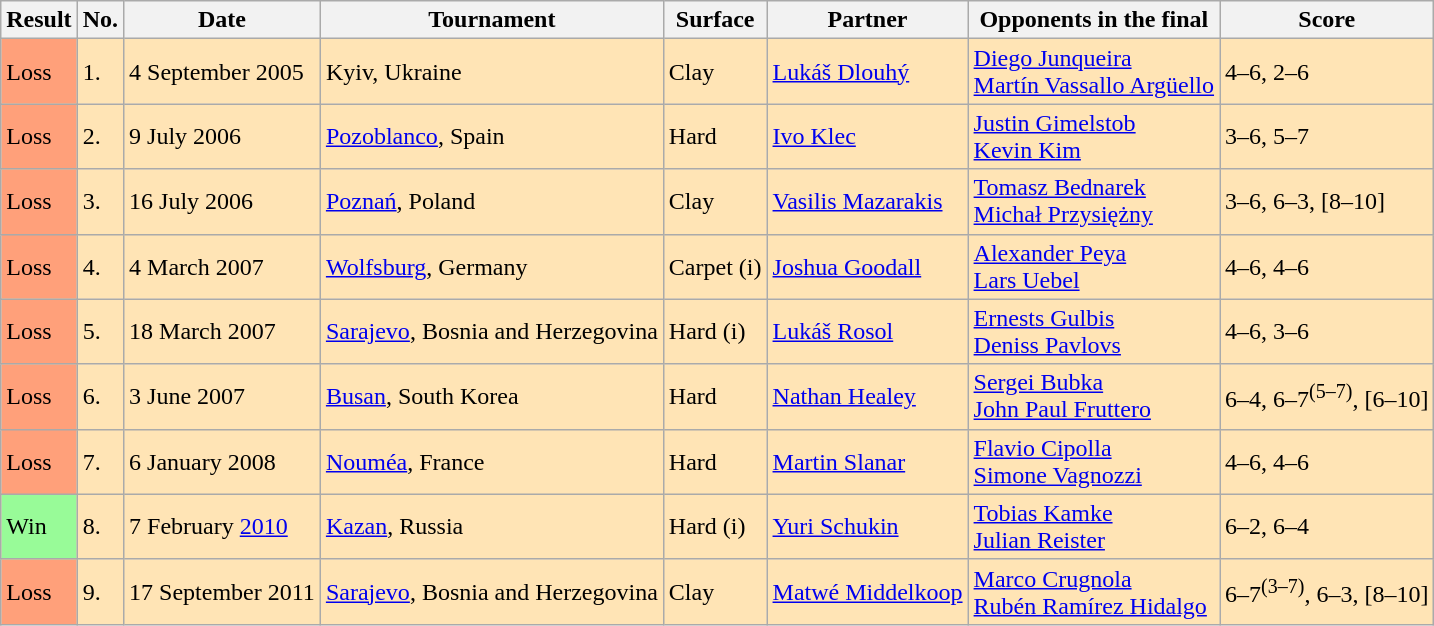<table class="sortable wikitable">
<tr>
<th style="width:40px">Result</th>
<th>No.</th>
<th>Date</th>
<th>Tournament</th>
<th>Surface</th>
<th>Partner</th>
<th>Opponents in the final</th>
<th>Score</th>
</tr>
<tr style="background:moccasin">
<td style="background:#ffa07a;">Loss</td>
<td>1.</td>
<td>4 September 2005</td>
<td>Kyiv, Ukraine</td>
<td>Clay</td>
<td> <a href='#'>Lukáš Dlouhý</a></td>
<td> <a href='#'>Diego Junqueira</a> <br>  <a href='#'>Martín Vassallo Argüello</a></td>
<td>4–6, 2–6</td>
</tr>
<tr style="background:moccasin">
<td style="background:#ffa07a;">Loss</td>
<td>2.</td>
<td>9 July 2006</td>
<td><a href='#'>Pozoblanco</a>, Spain</td>
<td>Hard</td>
<td> <a href='#'>Ivo Klec</a></td>
<td> <a href='#'>Justin Gimelstob</a> <br>  <a href='#'>Kevin Kim</a></td>
<td>3–6, 5–7</td>
</tr>
<tr style="background:moccasin">
<td style="background:#ffa07a;">Loss</td>
<td>3.</td>
<td>16 July 2006</td>
<td><a href='#'>Poznań</a>, Poland</td>
<td>Clay</td>
<td> <a href='#'>Vasilis Mazarakis</a></td>
<td> <a href='#'>Tomasz Bednarek</a> <br>  <a href='#'>Michał Przysiężny</a></td>
<td>3–6, 6–3, [8–10]</td>
</tr>
<tr style="background:moccasin">
<td style="background:#ffa07a;">Loss</td>
<td>4.</td>
<td>4 March 2007</td>
<td><a href='#'>Wolfsburg</a>, Germany</td>
<td>Carpet (i)</td>
<td> <a href='#'>Joshua Goodall</a></td>
<td> <a href='#'>Alexander Peya</a> <br>  <a href='#'>Lars Uebel</a></td>
<td>4–6, 4–6</td>
</tr>
<tr style="background:moccasin">
<td style="background:#ffa07a;">Loss</td>
<td>5.</td>
<td>18 March 2007</td>
<td><a href='#'>Sarajevo</a>, Bosnia and Herzegovina</td>
<td>Hard (i)</td>
<td> <a href='#'>Lukáš Rosol</a></td>
<td> <a href='#'>Ernests Gulbis</a> <br>  <a href='#'>Deniss Pavlovs</a></td>
<td>4–6, 3–6</td>
</tr>
<tr style="background:moccasin">
<td style="background:#ffa07a;">Loss</td>
<td>6.</td>
<td>3 June 2007</td>
<td><a href='#'>Busan</a>, South Korea</td>
<td>Hard</td>
<td> <a href='#'>Nathan Healey</a></td>
<td> <a href='#'>Sergei Bubka</a> <br>  <a href='#'>John Paul Fruttero</a></td>
<td>6–4, 6–7<sup>(5–7)</sup>, [6–10]</td>
</tr>
<tr style="background:moccasin">
<td style="background:#ffa07a;">Loss</td>
<td>7.</td>
<td>6 January 2008</td>
<td><a href='#'>Nouméa</a>, France</td>
<td>Hard</td>
<td> <a href='#'>Martin Slanar</a></td>
<td> <a href='#'>Flavio Cipolla</a> <br>  <a href='#'>Simone Vagnozzi</a></td>
<td>4–6, 4–6</td>
</tr>
<tr style="background:moccasin">
<td style="background:#98fb98;">Win</td>
<td>8.</td>
<td>7 February <a href='#'>2010</a></td>
<td><a href='#'>Kazan</a>, Russia</td>
<td>Hard (i)</td>
<td> <a href='#'>Yuri Schukin</a></td>
<td> <a href='#'>Tobias Kamke</a> <br>  <a href='#'>Julian Reister</a></td>
<td>6–2, 6–4</td>
</tr>
<tr style="background:moccasin">
<td style="background:#ffa07a;">Loss</td>
<td>9.</td>
<td>17 September 2011</td>
<td><a href='#'>Sarajevo</a>, Bosnia and Herzegovina</td>
<td>Clay</td>
<td> <a href='#'>Matwé Middelkoop</a></td>
<td> <a href='#'>Marco Crugnola</a> <br>  <a href='#'>Rubén Ramírez Hidalgo</a></td>
<td>6–7<sup>(3–7)</sup>, 6–3, [8–10]</td>
</tr>
</table>
